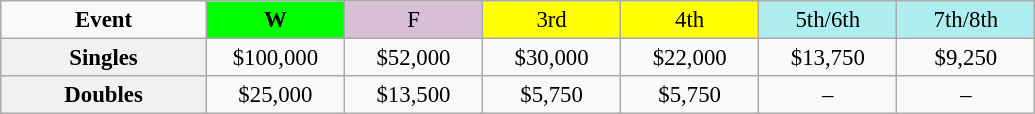<table class=wikitable style=font-size:95%;text-align:center>
<tr>
<td style="width:130px"><strong>Event</strong></td>
<td style="width:85px; background:lime"><strong>W</strong></td>
<td style="width:85px; background:thistle">F</td>
<td style="width:85px; background:#ffff00">3rd</td>
<td style="width:85px; background:#ffff00">4th</td>
<td style="width:85px; background:#afeeee">5th/6th</td>
<td style="width:85px; background:#afeeee">7th/8th</td>
</tr>
<tr>
<th style=background:#f1f1f1>Singles </th>
<td>$100,000</td>
<td>$52,000</td>
<td>$30,000</td>
<td>$22,000</td>
<td>$13,750</td>
<td>$9,250</td>
</tr>
<tr>
<th style=background:#f1f1f1>Doubles </th>
<td>$25,000</td>
<td>$13,500</td>
<td>$5,750</td>
<td>$5,750</td>
<td>–</td>
<td>–</td>
</tr>
</table>
